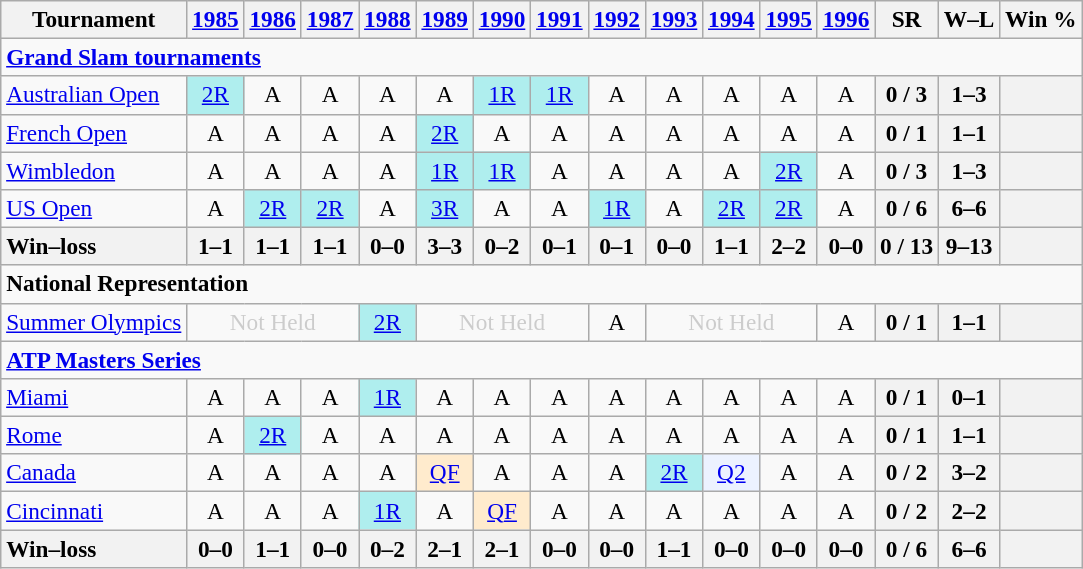<table class=wikitable style=text-align:center;font-size:97%>
<tr>
<th>Tournament</th>
<th><a href='#'>1985</a></th>
<th><a href='#'>1986</a></th>
<th><a href='#'>1987</a></th>
<th><a href='#'>1988</a></th>
<th><a href='#'>1989</a></th>
<th><a href='#'>1990</a></th>
<th><a href='#'>1991</a></th>
<th><a href='#'>1992</a></th>
<th><a href='#'>1993</a></th>
<th><a href='#'>1994</a></th>
<th><a href='#'>1995</a></th>
<th><a href='#'>1996</a></th>
<th>SR</th>
<th>W–L</th>
<th>Win %</th>
</tr>
<tr>
<td colspan=23 align=left><strong><a href='#'>Grand Slam tournaments</a></strong></td>
</tr>
<tr>
<td align=left><a href='#'>Australian Open</a></td>
<td bgcolor=afeeee><a href='#'>2R</a></td>
<td>A</td>
<td>A</td>
<td>A</td>
<td>A</td>
<td bgcolor=afeeee><a href='#'>1R</a></td>
<td bgcolor=afeeee><a href='#'>1R</a></td>
<td>A</td>
<td>A</td>
<td>A</td>
<td>A</td>
<td>A</td>
<th>0 / 3</th>
<th>1–3</th>
<th></th>
</tr>
<tr>
<td align=left><a href='#'>French Open</a></td>
<td>A</td>
<td>A</td>
<td>A</td>
<td>A</td>
<td bgcolor=afeeee><a href='#'>2R</a></td>
<td>A</td>
<td>A</td>
<td>A</td>
<td>A</td>
<td>A</td>
<td>A</td>
<td>A</td>
<th>0 / 1</th>
<th>1–1</th>
<th></th>
</tr>
<tr>
<td align=left><a href='#'>Wimbledon</a></td>
<td>A</td>
<td>A</td>
<td>A</td>
<td>A</td>
<td bgcolor=afeeee><a href='#'>1R</a></td>
<td bgcolor=afeeee><a href='#'>1R</a></td>
<td>A</td>
<td>A</td>
<td>A</td>
<td>A</td>
<td bgcolor=afeeee><a href='#'>2R</a></td>
<td>A</td>
<th>0 / 3</th>
<th>1–3</th>
<th></th>
</tr>
<tr>
<td align=left><a href='#'>US Open</a></td>
<td>A</td>
<td bgcolor=afeeee><a href='#'>2R</a></td>
<td bgcolor=afeeee><a href='#'>2R</a></td>
<td>A</td>
<td bgcolor=afeeee><a href='#'>3R</a></td>
<td>A</td>
<td>A</td>
<td bgcolor=afeeee><a href='#'>1R</a></td>
<td>A</td>
<td bgcolor=afeeee><a href='#'>2R</a></td>
<td bgcolor=afeeee><a href='#'>2R</a></td>
<td>A</td>
<th>0 / 6</th>
<th>6–6</th>
<th></th>
</tr>
<tr>
<th style=text-align:left>Win–loss</th>
<th>1–1</th>
<th>1–1</th>
<th>1–1</th>
<th>0–0</th>
<th>3–3</th>
<th>0–2</th>
<th>0–1</th>
<th>0–1</th>
<th>0–0</th>
<th>1–1</th>
<th>2–2</th>
<th>0–0</th>
<th>0 / 13</th>
<th>9–13</th>
<th></th>
</tr>
<tr>
<td colspan=22 align=left><strong>National Representation</strong></td>
</tr>
<tr>
<td align=left><a href='#'>Summer Olympics</a></td>
<td colspan=3 style=color:#cccccc>Not Held</td>
<td bgcolor=afeeee><a href='#'>2R</a></td>
<td colspan=3 style=color:#cccccc>Not Held</td>
<td>A</td>
<td colspan=3 style=color:#cccccc>Not Held</td>
<td>A</td>
<th>0 / 1</th>
<th>1–1</th>
<th></th>
</tr>
<tr>
<td colspan=23 align=left><strong><a href='#'>ATP Masters Series</a></strong></td>
</tr>
<tr>
<td align=left><a href='#'>Miami</a></td>
<td>A</td>
<td>A</td>
<td>A</td>
<td bgcolor=afeeee><a href='#'>1R</a></td>
<td>A</td>
<td>A</td>
<td>A</td>
<td>A</td>
<td>A</td>
<td>A</td>
<td>A</td>
<td>A</td>
<th>0 / 1</th>
<th>0–1</th>
<th></th>
</tr>
<tr>
<td align=left><a href='#'>Rome</a></td>
<td>A</td>
<td bgcolor=afeeee><a href='#'>2R</a></td>
<td>A</td>
<td>A</td>
<td>A</td>
<td>A</td>
<td>A</td>
<td>A</td>
<td>A</td>
<td>A</td>
<td>A</td>
<td>A</td>
<th>0 / 1</th>
<th>1–1</th>
<th></th>
</tr>
<tr>
<td align=left><a href='#'>Canada</a></td>
<td>A</td>
<td>A</td>
<td>A</td>
<td>A</td>
<td bgcolor=ffebcd><a href='#'>QF</a></td>
<td>A</td>
<td>A</td>
<td>A</td>
<td bgcolor=afeeee><a href='#'>2R</a></td>
<td bgcolor=ecf2ff><a href='#'>Q2</a></td>
<td>A</td>
<td>A</td>
<th>0 / 2</th>
<th>3–2</th>
<th></th>
</tr>
<tr>
<td align=left><a href='#'>Cincinnati</a></td>
<td>A</td>
<td>A</td>
<td>A</td>
<td bgcolor=afeeee><a href='#'>1R</a></td>
<td>A</td>
<td bgcolor=ffebcd><a href='#'>QF</a></td>
<td>A</td>
<td>A</td>
<td>A</td>
<td>A</td>
<td>A</td>
<td>A</td>
<th>0 / 2</th>
<th>2–2</th>
<th></th>
</tr>
<tr>
<th style=text-align:left>Win–loss</th>
<th>0–0</th>
<th>1–1</th>
<th>0–0</th>
<th>0–2</th>
<th>2–1</th>
<th>2–1</th>
<th>0–0</th>
<th>0–0</th>
<th>1–1</th>
<th>0–0</th>
<th>0–0</th>
<th>0–0</th>
<th>0 / 6</th>
<th>6–6</th>
<th></th>
</tr>
</table>
